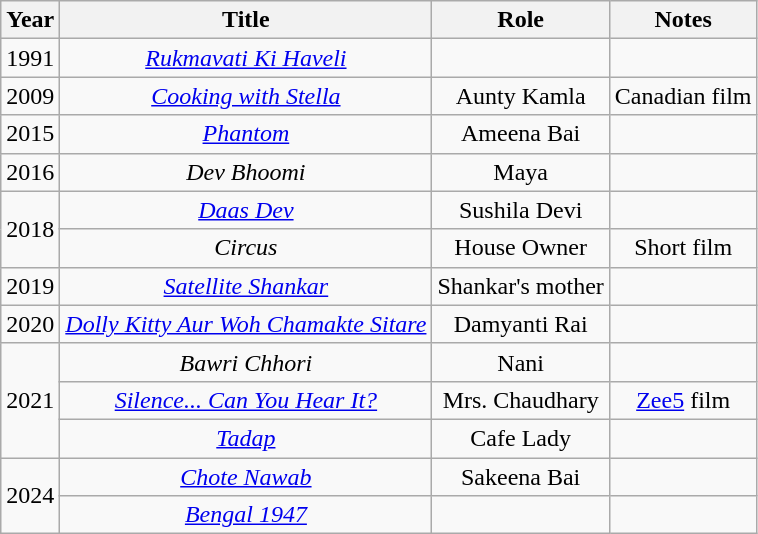<table class="wikitable" style="text-align:center;">
<tr>
<th>Year</th>
<th>Title</th>
<th>Role</th>
<th>Notes</th>
</tr>
<tr>
<td>1991</td>
<td><em><a href='#'>Rukmavati Ki Haveli</a></em></td>
<td></td>
<td></td>
</tr>
<tr>
<td>2009</td>
<td><em><a href='#'>Cooking with Stella</a></em></td>
<td>Aunty Kamla</td>
<td>Canadian film</td>
</tr>
<tr>
<td>2015</td>
<td><em><a href='#'>Phantom</a></em></td>
<td>Ameena Bai</td>
<td></td>
</tr>
<tr>
<td>2016</td>
<td><em>Dev Bhoomi</em></td>
<td>Maya</td>
<td></td>
</tr>
<tr>
<td rowspan=2>2018</td>
<td><em><a href='#'>Daas Dev</a></em></td>
<td>Sushila Devi</td>
<td></td>
</tr>
<tr>
<td><em>Circus</em></td>
<td>House Owner</td>
<td>Short film</td>
</tr>
<tr>
<td>2019</td>
<td><em><a href='#'>Satellite Shankar</a></em></td>
<td>Shankar's mother</td>
<td></td>
</tr>
<tr>
<td rowspan=1>2020</td>
<td><em><a href='#'>Dolly Kitty Aur Woh Chamakte Sitare</a></em></td>
<td>Damyanti Rai</td>
<td></td>
</tr>
<tr>
<td rowspan=3>2021</td>
<td><em>Bawri Chhori</em></td>
<td>Nani</td>
<td></td>
</tr>
<tr>
<td><em><a href='#'>Silence... Can You Hear It?</a></em></td>
<td>Mrs. Chaudhary</td>
<td><a href='#'>Zee5</a> film</td>
</tr>
<tr>
<td><em><a href='#'>Tadap</a></em></td>
<td>Cafe Lady</td>
<td></td>
</tr>
<tr>
<td rowspan="2">2024</td>
<td><em><a href='#'>Chote Nawab</a></em></td>
<td>Sakeena Bai</td>
<td></td>
</tr>
<tr>
<td><em><a href='#'>Bengal 1947</a></em></td>
<td></td>
<td></td>
</tr>
</table>
